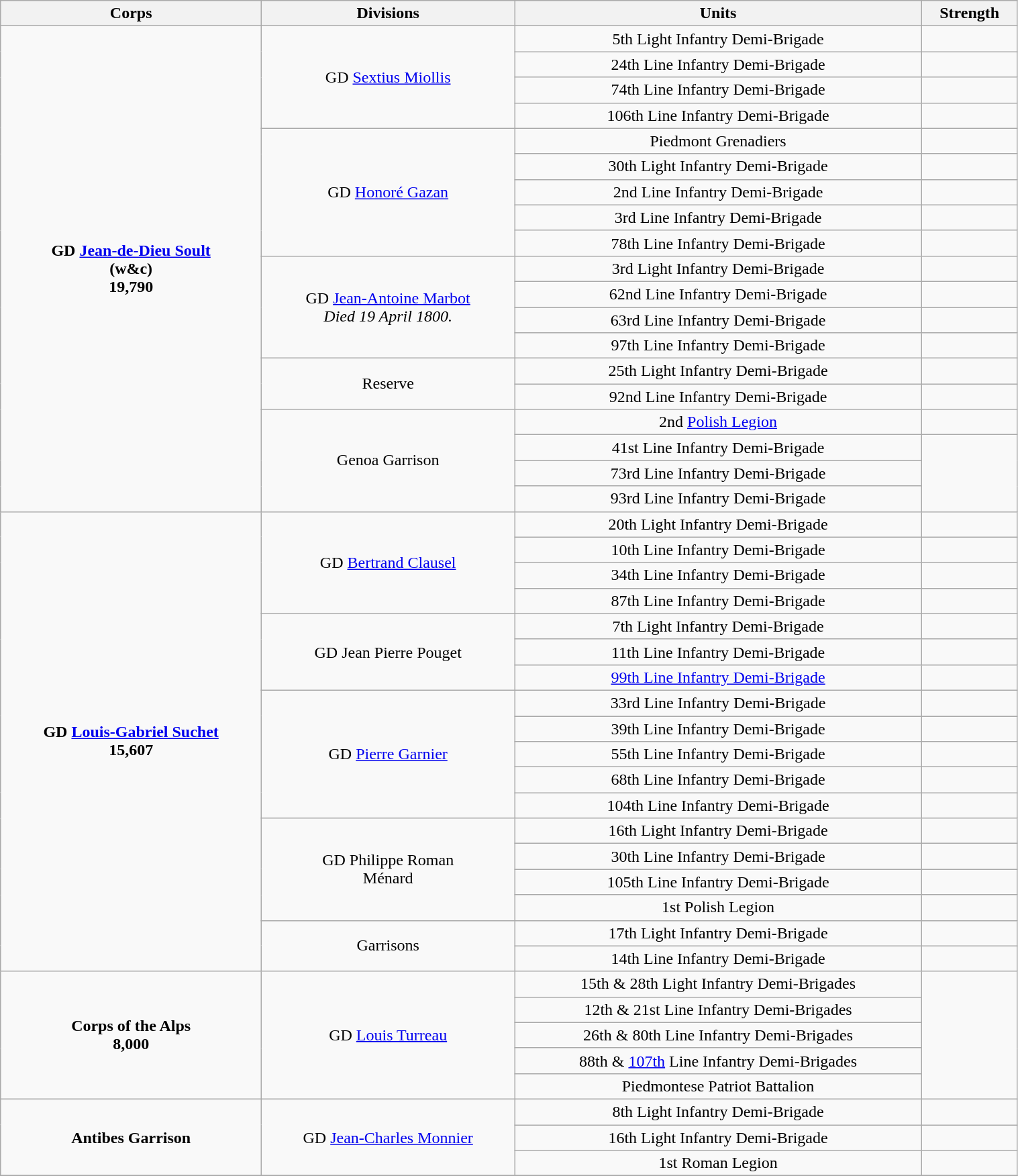<table class="wikitable" style="text-align:center; width:80%;">
<tr>
<th>Corps</th>
<th>Divisions</th>
<th>Units</th>
<th>Strength</th>
</tr>
<tr>
<td rowspan=19><strong>GD <a href='#'>Jean-de-Dieu Soult</a><br>(w&c)<br>19,790</strong></td>
<td rowspan=4>GD <a href='#'>Sextius Miollis</a></td>
<td>5th Light Infantry Demi-Brigade</td>
<td></td>
</tr>
<tr>
<td>24th Line Infantry Demi-Brigade</td>
<td></td>
</tr>
<tr>
<td>74th Line Infantry Demi-Brigade</td>
<td></td>
</tr>
<tr>
<td>106th Line Infantry Demi-Brigade</td>
<td></td>
</tr>
<tr>
<td rowspan=5>GD <a href='#'>Honoré Gazan</a></td>
<td>Piedmont Grenadiers</td>
<td></td>
</tr>
<tr>
<td>30th Light Infantry Demi-Brigade</td>
<td></td>
</tr>
<tr>
<td>2nd Line Infantry Demi-Brigade</td>
<td></td>
</tr>
<tr>
<td>3rd Line Infantry Demi-Brigade</td>
<td></td>
</tr>
<tr>
<td>78th Line Infantry Demi-Brigade</td>
<td></td>
</tr>
<tr>
<td rowspan=4>GD <a href='#'>Jean-Antoine Marbot</a><br><em>Died 19 April 1800.</em></td>
<td>3rd Light Infantry Demi-Brigade</td>
<td></td>
</tr>
<tr>
<td>62nd Line Infantry Demi-Brigade</td>
<td></td>
</tr>
<tr>
<td>63rd Line Infantry Demi-Brigade</td>
<td></td>
</tr>
<tr>
<td>97th Line Infantry Demi-Brigade</td>
<td></td>
</tr>
<tr>
<td rowspan=2>Reserve</td>
<td>25th Light Infantry Demi-Brigade</td>
<td></td>
</tr>
<tr>
<td>92nd Line Infantry Demi-Brigade</td>
<td></td>
</tr>
<tr>
<td rowspan=4>Genoa Garrison</td>
<td>2nd <a href='#'>Polish Legion</a></td>
<td></td>
</tr>
<tr>
<td>41st Line Infantry Demi-Brigade</td>
<td rowspan=3></td>
</tr>
<tr>
<td>73rd Line Infantry Demi-Brigade</td>
</tr>
<tr>
<td>93rd Line Infantry Demi-Brigade</td>
</tr>
<tr>
<td rowspan=18><strong>GD <a href='#'>Louis-Gabriel Suchet</a></strong><br><strong>15,607</strong></td>
<td rowspan=4>GD <a href='#'>Bertrand Clausel</a></td>
<td>20th Light Infantry Demi-Brigade</td>
<td></td>
</tr>
<tr>
<td>10th Line Infantry Demi-Brigade</td>
<td></td>
</tr>
<tr>
<td>34th Line Infantry Demi-Brigade</td>
<td></td>
</tr>
<tr>
<td>87th Line Infantry Demi-Brigade</td>
<td></td>
</tr>
<tr>
<td rowspan=3>GD Jean Pierre Pouget</td>
<td>7th Light Infantry Demi-Brigade</td>
<td></td>
</tr>
<tr>
<td>11th Line Infantry Demi-Brigade</td>
<td></td>
</tr>
<tr>
<td><a href='#'>99th Line Infantry Demi-Brigade</a></td>
<td></td>
</tr>
<tr>
<td rowspan=5>GD <a href='#'>Pierre Garnier</a></td>
<td>33rd Line Infantry Demi-Brigade</td>
<td></td>
</tr>
<tr>
<td>39th Line Infantry Demi-Brigade</td>
<td></td>
</tr>
<tr>
<td>55th Line Infantry Demi-Brigade</td>
<td></td>
</tr>
<tr>
<td>68th Line Infantry Demi-Brigade</td>
<td></td>
</tr>
<tr>
<td>104th Line Infantry Demi-Brigade</td>
<td></td>
</tr>
<tr>
<td rowspan=4>GD Philippe Roman<br>Ménard</td>
<td>16th Light Infantry Demi-Brigade</td>
<td></td>
</tr>
<tr>
<td>30th Line Infantry Demi-Brigade</td>
<td></td>
</tr>
<tr>
<td>105th Line Infantry Demi-Brigade</td>
<td></td>
</tr>
<tr>
<td>1st Polish Legion</td>
<td></td>
</tr>
<tr>
<td rowspan=2>Garrisons</td>
<td>17th Light Infantry Demi-Brigade</td>
<td></td>
</tr>
<tr>
<td>14th Line Infantry Demi-Brigade</td>
<td></td>
</tr>
<tr>
<td rowspan=5><strong>Corps of the Alps</strong><br><strong>8,000</strong></td>
<td rowspan=5>GD <a href='#'>Louis Turreau</a></td>
<td>15th & 28th Light Infantry Demi-Brigades</td>
<td rowspan=5></td>
</tr>
<tr>
<td>12th & 21st Line Infantry Demi-Brigades</td>
</tr>
<tr>
<td>26th & 80th Line Infantry Demi-Brigades</td>
</tr>
<tr>
<td>88th & <a href='#'>107th</a> Line Infantry Demi-Brigades</td>
</tr>
<tr>
<td>Piedmontese Patriot Battalion</td>
</tr>
<tr>
<td rowspan=3><strong>Antibes Garrison</strong></td>
<td rowspan=3>GD <a href='#'>Jean-Charles Monnier</a></td>
<td>8th Light Infantry Demi-Brigade</td>
<td></td>
</tr>
<tr>
<td>16th Light Infantry Demi-Brigade</td>
<td></td>
</tr>
<tr>
<td>1st Roman Legion</td>
<td></td>
</tr>
<tr>
</tr>
</table>
